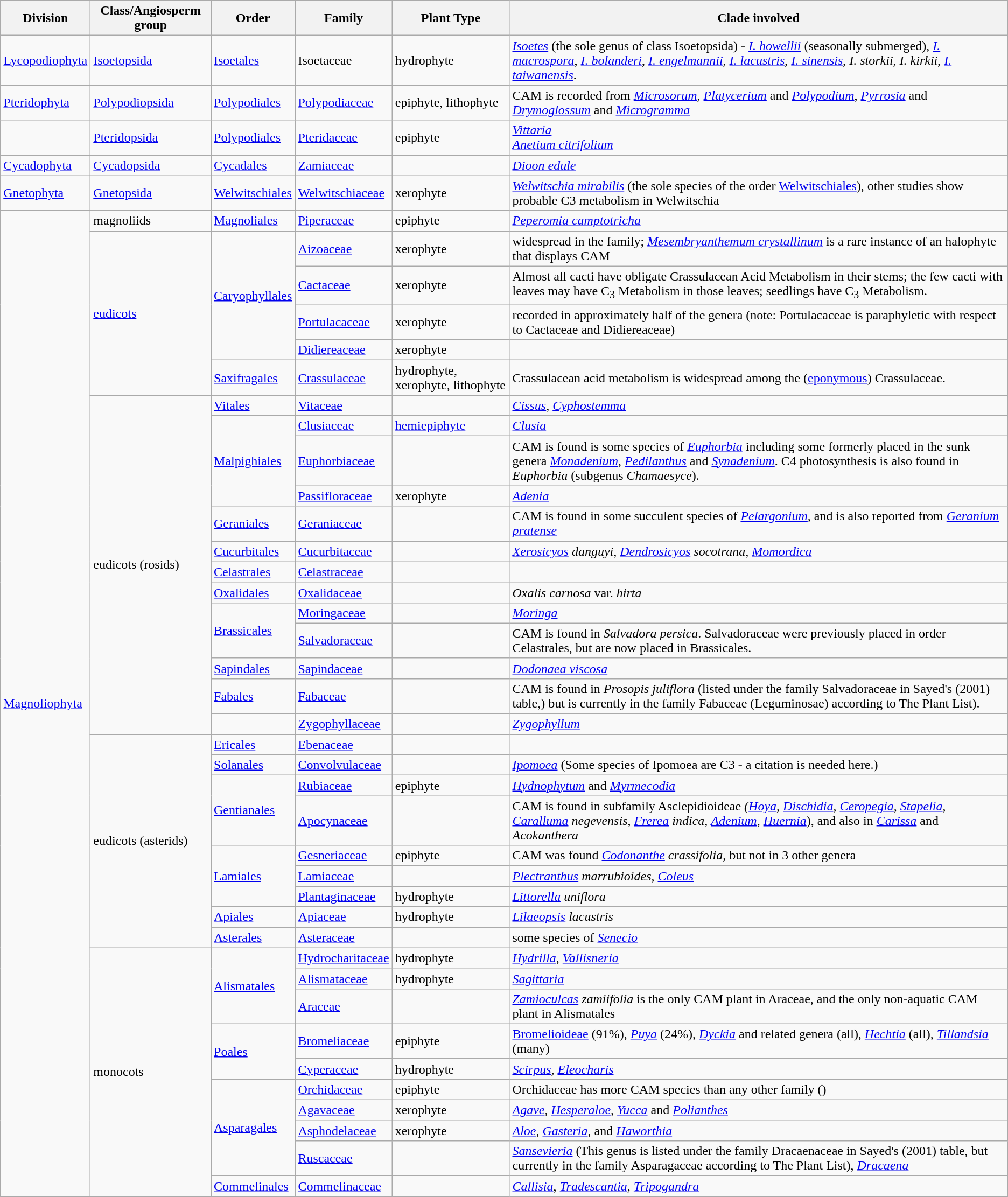<table class="wikitable">
<tr>
<th>Division</th>
<th>Class/Angiosperm group</th>
<th>Order</th>
<th>Family</th>
<th>Plant Type</th>
<th>Clade involved</th>
</tr>
<tr>
<td><a href='#'>Lycopodiophyta</a></td>
<td><a href='#'>Isoetopsida</a></td>
<td><a href='#'>Isoetales</a></td>
<td>Isoetaceae</td>
<td>hydrophyte</td>
<td><em><a href='#'>Isoetes</a></em> (the sole genus of class Isoetopsida) - <em><a href='#'>I. howellii</a></em> (seasonally submerged), <em><a href='#'>I. macrospora</a></em>, <em><a href='#'>I. bolanderi</a></em>, <em><a href='#'>I. engelmannii</a></em>, <em><a href='#'>I. lacustris</a></em>, <em><a href='#'>I. sinensis</a></em>, <em>I. storkii</em>, <em>I. kirkii</em>, <em><a href='#'>I. taiwanensis</a></em>.</td>
</tr>
<tr>
<td><a href='#'>Pteridophyta</a></td>
<td><a href='#'>Polypodiopsida</a></td>
<td><a href='#'>Polypodiales</a></td>
<td><a href='#'>Polypodiaceae</a></td>
<td>epiphyte, lithophyte</td>
<td>CAM is recorded from <em><a href='#'>Microsorum</a></em>, <em><a href='#'>Platycerium</a></em> and <em><a href='#'>Polypodium</a></em>, <em><a href='#'>Pyrrosia</a></em> and <em><a href='#'>Drymoglossum</a></em> and <em><a href='#'>Microgramma</a></em></td>
</tr>
<tr>
<td></td>
<td><a href='#'>Pteridopsida</a></td>
<td><a href='#'>Polypodiales</a></td>
<td><a href='#'>Pteridaceae</a></td>
<td>epiphyte</td>
<td><em><a href='#'>Vittaria</a></em><br><em><a href='#'>Anetium citrifolium</a></em></td>
</tr>
<tr>
<td><a href='#'>Cycadophyta</a></td>
<td><a href='#'>Cycadopsida</a></td>
<td><a href='#'>Cycadales</a></td>
<td><a href='#'>Zamiaceae</a></td>
<td></td>
<td><em><a href='#'>Dioon edule</a></em></td>
</tr>
<tr>
<td><a href='#'>Gnetophyta</a></td>
<td><a href='#'>Gnetopsida</a></td>
<td><a href='#'>Welwitschiales</a></td>
<td><a href='#'>Welwitschiaceae</a></td>
<td>xerophyte</td>
<td><em><a href='#'>Welwitschia mirabilis</a></em> (the sole species of the order <a href='#'>Welwitschiales</a>), other studies show probable C3 metabolism in Welwitschia</td>
</tr>
<tr>
<td rowspan="38"><a href='#'>Magnoliophyta</a></td>
<td>magnoliids</td>
<td><a href='#'>Magnoliales</a></td>
<td><a href='#'>Piperaceae</a></td>
<td>epiphyte</td>
<td><em><a href='#'>Peperomia camptotricha</a></em></td>
</tr>
<tr>
<td rowspan="5"><a href='#'>eudicots</a></td>
<td rowspan="4"><a href='#'>Caryophyllales</a></td>
<td><a href='#'>Aizoaceae</a></td>
<td>xerophyte</td>
<td>widespread in the family; <em><a href='#'>Mesembryanthemum crystallinum</a></em> is a rare instance of an halophyte that displays CAM</td>
</tr>
<tr>
<td><a href='#'>Cactaceae</a></td>
<td>xerophyte</td>
<td>Almost all cacti have obligate Crassulacean Acid Metabolism in their stems; the few cacti with leaves may have C<sub>3</sub> Metabolism in those leaves; seedlings have C<sub>3</sub> Metabolism.</td>
</tr>
<tr>
<td><a href='#'>Portulacaceae</a></td>
<td>xerophyte</td>
<td>recorded in approximately half of the genera (note: Portulacaceae is paraphyletic with respect to Cactaceae and Didiereaceae)</td>
</tr>
<tr>
<td><a href='#'>Didiereaceae</a></td>
<td>xerophyte</td>
<td></td>
</tr>
<tr>
<td><a href='#'>Saxifragales</a></td>
<td><a href='#'>Crassulaceae</a></td>
<td>hydrophyte, xerophyte, lithophyte</td>
<td>Crassulacean acid metabolism is widespread among the (<a href='#'>eponymous</a>) Crassulaceae.</td>
</tr>
<tr>
<td rowspan="13">eudicots (rosids)</td>
<td><a href='#'>Vitales</a></td>
<td><a href='#'>Vitaceae</a></td>
<td></td>
<td><em><a href='#'>Cissus</a></em>, <em><a href='#'>Cyphostemma</a></em></td>
</tr>
<tr>
<td rowspan="3"><a href='#'>Malpighiales</a></td>
<td><a href='#'>Clusiaceae</a></td>
<td><a href='#'>hemiepiphyte</a></td>
<td><em><a href='#'>Clusia</a></em></td>
</tr>
<tr>
<td><a href='#'>Euphorbiaceae</a></td>
<td></td>
<td>CAM is found is some species of <em><a href='#'>Euphorbia</a></em> including some formerly placed in the sunk genera <em><a href='#'>Monadenium</a></em>, <em><a href='#'>Pedilanthus</a></em> and <em><a href='#'>Synadenium</a></em>. C4 photosynthesis is also found in <em>Euphorbia</em> (subgenus <em>Chamaesyce</em>).</td>
</tr>
<tr>
<td><a href='#'>Passifloraceae</a></td>
<td>xerophyte</td>
<td><em><a href='#'>Adenia</a></em></td>
</tr>
<tr>
<td><a href='#'>Geraniales</a></td>
<td><a href='#'>Geraniaceae</a></td>
<td></td>
<td>CAM is found in some succulent species of <em><a href='#'>Pelargonium</a></em>, and is also reported from <em><a href='#'>Geranium pratense</a></em></td>
</tr>
<tr>
<td><a href='#'>Cucurbitales</a></td>
<td><a href='#'>Cucurbitaceae</a></td>
<td></td>
<td><em><a href='#'>Xerosicyos</a> danguyi</em>, <em><a href='#'>Dendrosicyos</a> socotrana</em>, <em><a href='#'>Momordica</a></em></td>
</tr>
<tr>
<td><a href='#'>Celastrales</a></td>
<td><a href='#'>Celastraceae</a></td>
<td></td>
<td></td>
</tr>
<tr>
<td><a href='#'>Oxalidales</a></td>
<td><a href='#'>Oxalidaceae</a></td>
<td></td>
<td><em>Oxalis carnosa</em> var. <em>hirta</em></td>
</tr>
<tr>
<td rowspan="2"><a href='#'>Brassicales</a></td>
<td><a href='#'>Moringaceae</a></td>
<td></td>
<td><em><a href='#'>Moringa</a></em></td>
</tr>
<tr>
<td><a href='#'>Salvadoraceae</a></td>
<td></td>
<td>CAM is found in <em>Salvadora persica</em>. Salvadoraceae were previously placed in order Celastrales, but are now placed in Brassicales.</td>
</tr>
<tr>
<td><a href='#'>Sapindales</a></td>
<td><a href='#'>Sapindaceae</a></td>
<td></td>
<td><em><a href='#'>Dodonaea viscosa</a></em></td>
</tr>
<tr>
<td><a href='#'>Fabales</a></td>
<td><a href='#'>Fabaceae</a></td>
<td></td>
<td>CAM is found in <em>Prosopis juliflora</em> (listed under the family Salvadoraceae in Sayed's (2001) table,) but is currently in the family Fabaceae (Leguminosae) according to The Plant List).</td>
</tr>
<tr>
<td></td>
<td><a href='#'>Zygophyllaceae</a></td>
<td></td>
<td><em><a href='#'>Zygophyllum</a></em></td>
</tr>
<tr>
<td rowspan="9">eudicots (asterids)</td>
<td><a href='#'>Ericales</a></td>
<td><a href='#'>Ebenaceae</a></td>
<td></td>
<td></td>
</tr>
<tr>
<td><a href='#'>Solanales</a></td>
<td><a href='#'>Convolvulaceae</a></td>
<td></td>
<td><em><a href='#'>Ipomoea</a></em> (Some species of Ipomoea are C3 - a citation is needed here.)</td>
</tr>
<tr>
<td rowspan="2"><a href='#'>Gentianales</a></td>
<td><a href='#'>Rubiaceae</a></td>
<td>epiphyte</td>
<td><em><a href='#'>Hydnophytum</a></em> and <em><a href='#'>Myrmecodia</a></em></td>
</tr>
<tr>
<td><a href='#'>Apocynaceae</a></td>
<td></td>
<td>CAM is found in subfamily Asclepidioideae <em>(<a href='#'>Hoya</a></em>, <em><a href='#'>Dischidia</a></em>, <em><a href='#'>Ceropegia</a></em>, <em><a href='#'>Stapelia</a></em>, <em><a href='#'>Caralluma</a> negevensis</em>, <em><a href='#'>Frerea</a> indica</em>, <em><a href='#'>Adenium</a></em>, <em><a href='#'>Huernia</a></em>), and also in <em><a href='#'>Carissa</a></em> and <em>Acokanthera</em></td>
</tr>
<tr>
<td rowspan="3"><a href='#'>Lamiales</a></td>
<td><a href='#'>Gesneriaceae</a></td>
<td>epiphyte</td>
<td>CAM was found <em><a href='#'>Codonanthe</a> crassifolia</em>, but not in 3 other genera</td>
</tr>
<tr>
<td><a href='#'>Lamiaceae</a></td>
<td></td>
<td><em><a href='#'>Plectranthus</a> marrubioides</em>, <em><a href='#'>Coleus</a></em></td>
</tr>
<tr>
<td><a href='#'>Plantaginaceae</a></td>
<td>hydrophyte</td>
<td><em><a href='#'>Littorella</a> uniflora</em></td>
</tr>
<tr>
<td><a href='#'>Apiales</a></td>
<td><a href='#'>Apiaceae</a></td>
<td>hydrophyte</td>
<td><em><a href='#'>Lilaeopsis</a> lacustris</em></td>
</tr>
<tr>
<td><a href='#'>Asterales</a></td>
<td><a href='#'>Asteraceae</a></td>
<td></td>
<td>some species of <em><a href='#'>Senecio</a></em></td>
</tr>
<tr>
<td rowspan="10">monocots</td>
<td rowspan="3"><a href='#'>Alismatales</a></td>
<td><a href='#'>Hydrocharitaceae</a></td>
<td>hydrophyte</td>
<td><em><a href='#'>Hydrilla</a></em>, <em><a href='#'>Vallisneria</a></em></td>
</tr>
<tr>
<td><a href='#'>Alismataceae</a></td>
<td>hydrophyte</td>
<td><em><a href='#'>Sagittaria</a></em></td>
</tr>
<tr>
<td><a href='#'>Araceae</a></td>
<td></td>
<td><em><a href='#'>Zamioculcas</a> zamiifolia</em> is the only CAM plant in Araceae, and the only non-aquatic CAM plant in Alismatales</td>
</tr>
<tr>
<td rowspan="2"><a href='#'>Poales</a></td>
<td><a href='#'>Bromeliaceae</a></td>
<td>epiphyte</td>
<td><a href='#'>Bromelioideae</a> (91%), <em><a href='#'>Puya</a></em> (24%), <em><a href='#'>Dyckia</a></em> and related genera (all), <em><a href='#'>Hechtia</a></em> (all), <em><a href='#'>Tillandsia</a></em> (many)</td>
</tr>
<tr>
<td><a href='#'>Cyperaceae</a></td>
<td>hydrophyte</td>
<td><em><a href='#'>Scirpus</a></em>, <em><a href='#'>Eleocharis</a></em></td>
</tr>
<tr>
<td rowspan="4"><a href='#'>Asparagales</a></td>
<td><a href='#'>Orchidaceae</a></td>
<td>epiphyte</td>
<td>Orchidaceae has more CAM species than any other family ()</td>
</tr>
<tr>
<td><a href='#'>Agavaceae</a></td>
<td>xerophyte</td>
<td><em><a href='#'>Agave</a></em>, <em><a href='#'>Hesperaloe</a></em>, <em><a href='#'>Yucca</a></em> and <em><a href='#'>Polianthes</a></em></td>
</tr>
<tr>
<td><a href='#'>Asphodelaceae</a></td>
<td>xerophyte</td>
<td><em><a href='#'>Aloe</a></em>, <em><a href='#'>Gasteria</a></em>, and <em><a href='#'>Haworthia</a></em></td>
</tr>
<tr>
<td><a href='#'>Ruscaceae</a></td>
<td></td>
<td><em><a href='#'>Sansevieria</a></em> (This genus is listed under the family Dracaenaceae in Sayed's (2001) table, but currently in the family Asparagaceae according to The Plant List), <em><a href='#'>Dracaena</a></em></td>
</tr>
<tr>
<td><a href='#'>Commelinales</a></td>
<td><a href='#'>Commelinaceae</a></td>
<td></td>
<td><em><a href='#'>Callisia</a></em>, <em><a href='#'>Tradescantia</a></em>, <em><a href='#'>Tripogandra</a></em></td>
</tr>
</table>
